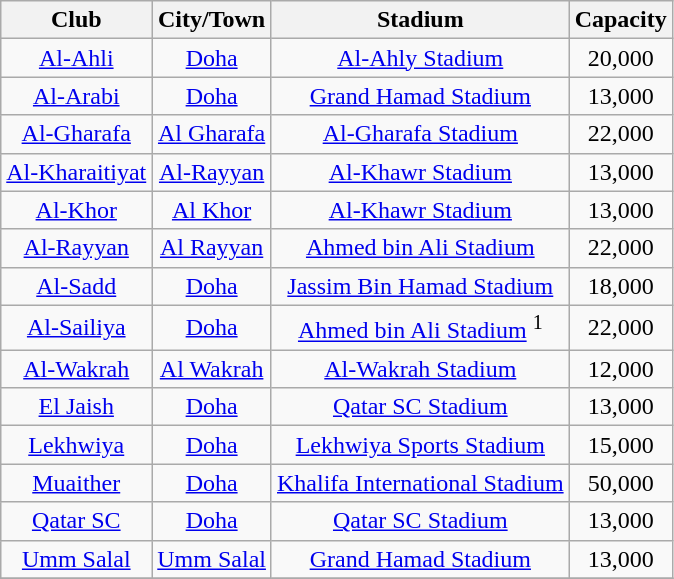<table class="wikitable sortable" style="text-align: center;">
<tr>
<th>Club</th>
<th>City/Town</th>
<th>Stadium</th>
<th>Capacity</th>
</tr>
<tr>
<td><a href='#'>Al-Ahli</a></td>
<td><a href='#'>Doha</a></td>
<td><a href='#'>Al-Ahly Stadium</a></td>
<td>20,000</td>
</tr>
<tr>
<td><a href='#'>Al-Arabi</a></td>
<td><a href='#'>Doha</a></td>
<td><a href='#'>Grand Hamad Stadium</a></td>
<td>13,000</td>
</tr>
<tr>
<td><a href='#'>Al-Gharafa</a></td>
<td><a href='#'>Al Gharafa</a></td>
<td><a href='#'>Al-Gharafa Stadium</a></td>
<td>22,000</td>
</tr>
<tr>
<td><a href='#'>Al-Kharaitiyat</a></td>
<td><a href='#'>Al-Rayyan</a></td>
<td><a href='#'>Al-Khawr Stadium</a></td>
<td>13,000</td>
</tr>
<tr>
<td><a href='#'>Al-Khor</a></td>
<td><a href='#'>Al Khor</a></td>
<td><a href='#'>Al-Khawr Stadium</a></td>
<td>13,000</td>
</tr>
<tr>
<td><a href='#'>Al-Rayyan</a></td>
<td><a href='#'>Al Rayyan</a></td>
<td><a href='#'>Ahmed bin Ali Stadium</a></td>
<td>22,000</td>
</tr>
<tr>
<td><a href='#'>Al-Sadd</a></td>
<td><a href='#'>Doha</a></td>
<td><a href='#'>Jassim Bin Hamad Stadium</a></td>
<td>18,000</td>
</tr>
<tr>
<td><a href='#'>Al-Sailiya</a></td>
<td><a href='#'>Doha</a></td>
<td><a href='#'>Ahmed bin Ali Stadium</a> <sup>1</sup></td>
<td>22,000</td>
</tr>
<tr>
<td><a href='#'>Al-Wakrah</a></td>
<td><a href='#'>Al Wakrah</a></td>
<td><a href='#'>Al-Wakrah Stadium</a></td>
<td>12,000</td>
</tr>
<tr>
<td><a href='#'>El Jaish</a></td>
<td><a href='#'>Doha</a></td>
<td><a href='#'>Qatar SC Stadium</a></td>
<td>13,000</td>
</tr>
<tr>
<td><a href='#'>Lekhwiya</a></td>
<td><a href='#'>Doha</a></td>
<td><a href='#'>Lekhwiya Sports Stadium</a></td>
<td>15,000</td>
</tr>
<tr>
<td><a href='#'>Muaither</a></td>
<td><a href='#'>Doha</a></td>
<td><a href='#'>Khalifa International Stadium</a></td>
<td>50,000</td>
</tr>
<tr>
<td><a href='#'>Qatar SC</a></td>
<td><a href='#'>Doha</a></td>
<td><a href='#'>Qatar SC Stadium</a></td>
<td>13,000</td>
</tr>
<tr>
<td><a href='#'>Umm Salal</a></td>
<td><a href='#'>Umm Salal</a></td>
<td><a href='#'>Grand Hamad Stadium</a></td>
<td>13,000</td>
</tr>
<tr>
</tr>
</table>
